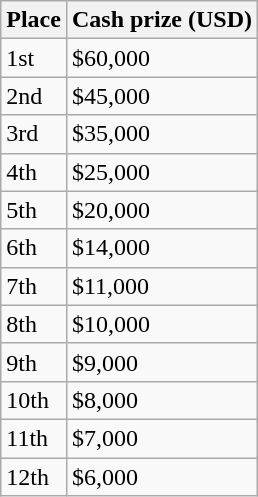<table class="wikitable">
<tr>
<th>Place</th>
<th>Cash prize (USD)</th>
</tr>
<tr>
<td>1st</td>
<td>$60,000</td>
</tr>
<tr>
<td>2nd</td>
<td>$45,000</td>
</tr>
<tr>
<td>3rd</td>
<td>$35,000</td>
</tr>
<tr>
<td>4th</td>
<td>$25,000</td>
</tr>
<tr>
<td>5th</td>
<td>$20,000</td>
</tr>
<tr>
<td>6th</td>
<td>$14,000</td>
</tr>
<tr>
<td>7th</td>
<td>$11,000</td>
</tr>
<tr>
<td>8th</td>
<td>$10,000</td>
</tr>
<tr>
<td>9th</td>
<td>$9,000</td>
</tr>
<tr>
<td>10th</td>
<td>$8,000</td>
</tr>
<tr>
<td>11th</td>
<td>$7,000</td>
</tr>
<tr>
<td>12th</td>
<td>$6,000</td>
</tr>
</table>
